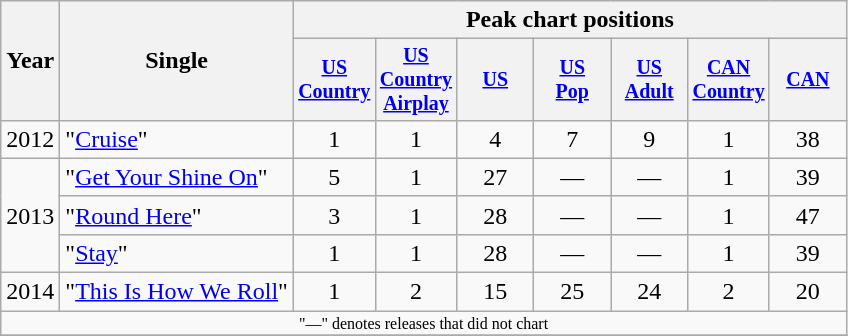<table class="wikitable" style="text-align:center;">
<tr>
<th rowspan="2">Year</th>
<th rowspan="2">Single</th>
<th colspan="7">Peak chart positions</th>
</tr>
<tr style="font-size:smaller;">
<th width="45"><a href='#'>US Country</a><br></th>
<th width="45"><a href='#'>US Country Airplay</a><br></th>
<th width="45"><a href='#'>US</a><br></th>
<th width="45"><a href='#'>US<br>Pop</a><br></th>
<th width="45"><a href='#'>US<br>Adult</a><br></th>
<th width="45"><a href='#'>CAN Country</a><br></th>
<th width="45"><a href='#'>CAN</a><br></th>
</tr>
<tr>
<td>2012</td>
<td align="left">"<a href='#'>Cruise</a>"</td>
<td>1</td>
<td>1</td>
<td>4</td>
<td>7</td>
<td>9</td>
<td>1</td>
<td>38</td>
</tr>
<tr>
<td rowspan="3">2013</td>
<td align="left">"<a href='#'>Get Your Shine On</a>"</td>
<td>5</td>
<td>1</td>
<td>27</td>
<td>—</td>
<td>—</td>
<td>1</td>
<td>39</td>
</tr>
<tr>
<td align="left">"<a href='#'>Round Here</a>"</td>
<td>3</td>
<td>1</td>
<td>28</td>
<td>—</td>
<td>—</td>
<td>1</td>
<td>47</td>
</tr>
<tr>
<td align="left">"<a href='#'>Stay</a>"</td>
<td>1</td>
<td>1</td>
<td>28</td>
<td>—</td>
<td>—</td>
<td>1</td>
<td>39</td>
</tr>
<tr>
<td>2014</td>
<td align="left">"<a href='#'>This Is How We Roll</a>"</td>
<td>1</td>
<td>2</td>
<td>15</td>
<td>25</td>
<td>24</td>
<td>2</td>
<td>20</td>
</tr>
<tr>
<td colspan="9" style="font-size:8pt">"—" denotes releases that did not chart</td>
</tr>
<tr>
</tr>
</table>
